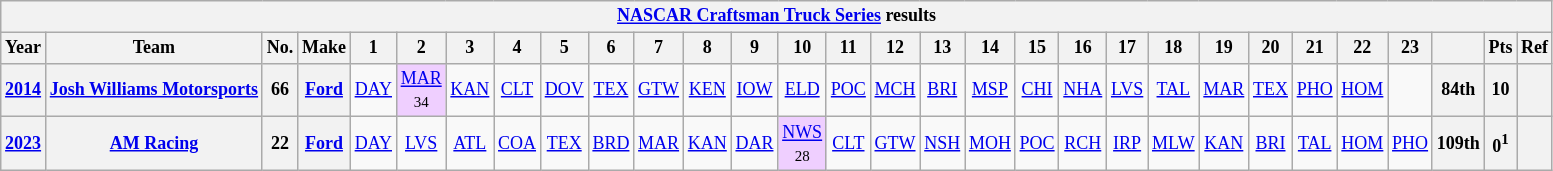<table class="wikitable" style="text-align:center; font-size:75%">
<tr>
<th colspan=30><a href='#'>NASCAR Craftsman Truck Series</a> results</th>
</tr>
<tr>
<th>Year</th>
<th>Team</th>
<th>No.</th>
<th>Make</th>
<th>1</th>
<th>2</th>
<th>3</th>
<th>4</th>
<th>5</th>
<th>6</th>
<th>7</th>
<th>8</th>
<th>9</th>
<th>10</th>
<th>11</th>
<th>12</th>
<th>13</th>
<th>14</th>
<th>15</th>
<th>16</th>
<th>17</th>
<th>18</th>
<th>19</th>
<th>20</th>
<th>21</th>
<th>22</th>
<th>23</th>
<th></th>
<th>Pts</th>
<th>Ref</th>
</tr>
<tr>
<th><a href='#'>2014</a></th>
<th><a href='#'>Josh Williams Motorsports</a></th>
<th>66</th>
<th><a href='#'>Ford</a></th>
<td><a href='#'>DAY</a></td>
<td style="background:#EFCFFF;"><a href='#'>MAR</a><br><small>34</small></td>
<td><a href='#'>KAN</a></td>
<td><a href='#'>CLT</a></td>
<td><a href='#'>DOV</a></td>
<td><a href='#'>TEX</a></td>
<td><a href='#'>GTW</a></td>
<td><a href='#'>KEN</a></td>
<td><a href='#'>IOW</a></td>
<td><a href='#'>ELD</a></td>
<td><a href='#'>POC</a></td>
<td><a href='#'>MCH</a></td>
<td><a href='#'>BRI</a></td>
<td><a href='#'>MSP</a></td>
<td><a href='#'>CHI</a></td>
<td><a href='#'>NHA</a></td>
<td><a href='#'>LVS</a></td>
<td><a href='#'>TAL</a></td>
<td><a href='#'>MAR</a></td>
<td><a href='#'>TEX</a></td>
<td><a href='#'>PHO</a></td>
<td><a href='#'>HOM</a></td>
<td></td>
<th>84th</th>
<th>10</th>
<th></th>
</tr>
<tr>
<th><a href='#'>2023</a></th>
<th><a href='#'>AM Racing</a></th>
<th>22</th>
<th><a href='#'>Ford</a></th>
<td><a href='#'>DAY</a></td>
<td><a href='#'>LVS</a></td>
<td><a href='#'>ATL</a></td>
<td><a href='#'>COA</a></td>
<td><a href='#'>TEX</a></td>
<td><a href='#'>BRD</a></td>
<td><a href='#'>MAR</a></td>
<td><a href='#'>KAN</a></td>
<td><a href='#'>DAR</a></td>
<td style="background:#EFCFFF;"><a href='#'>NWS</a><br><small>28</small></td>
<td><a href='#'>CLT</a></td>
<td><a href='#'>GTW</a></td>
<td><a href='#'>NSH</a></td>
<td><a href='#'>MOH</a></td>
<td><a href='#'>POC</a></td>
<td><a href='#'>RCH</a></td>
<td><a href='#'>IRP</a></td>
<td><a href='#'>MLW</a></td>
<td><a href='#'>KAN</a></td>
<td><a href='#'>BRI</a></td>
<td><a href='#'>TAL</a></td>
<td><a href='#'>HOM</a></td>
<td><a href='#'>PHO</a></td>
<th>109th</th>
<th>0<sup>1</sup></th>
<th></th>
</tr>
</table>
